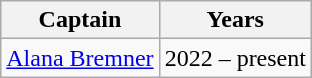<table class="wikitable" style="text-align: center;">
<tr>
<th>Captain</th>
<th>Years</th>
</tr>
<tr>
<td> <a href='#'>Alana Bremner</a></td>
<td>2022 – present</td>
</tr>
</table>
